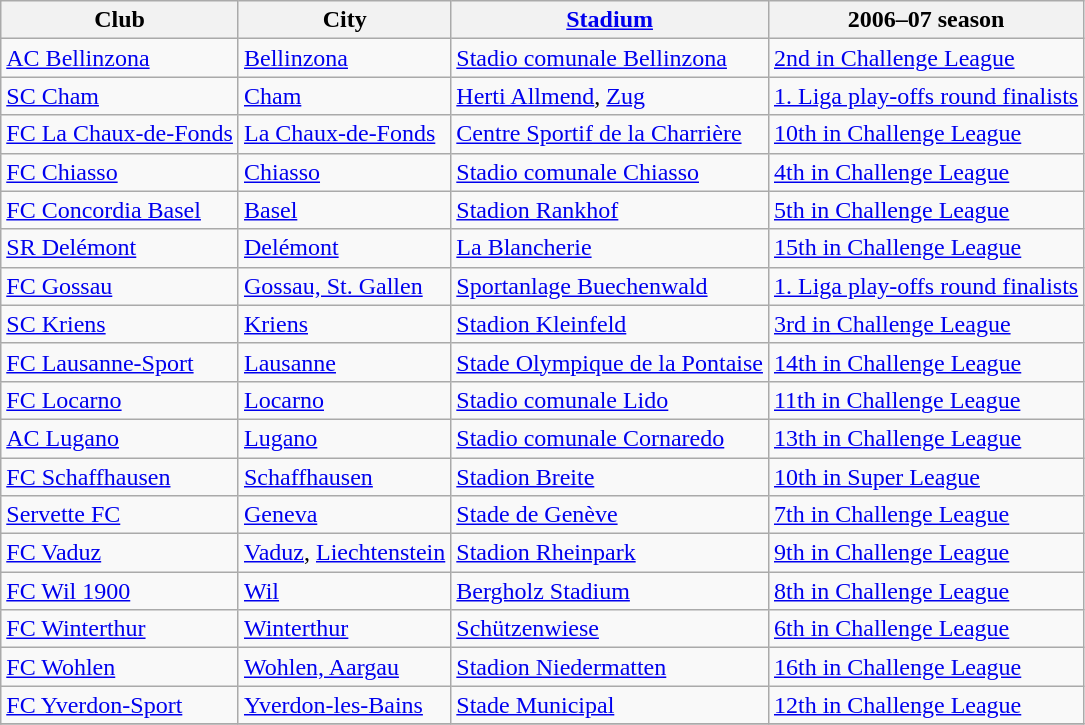<table class="wikitable">
<tr>
<th>Club</th>
<th>City</th>
<th><a href='#'>Stadium</a></th>
<th>2006–07 season</th>
</tr>
<tr>
<td><a href='#'>AC Bellinzona</a></td>
<td><a href='#'>Bellinzona</a></td>
<td><a href='#'>Stadio comunale Bellinzona</a></td>
<td><a href='#'>2nd in Challenge League</a></td>
</tr>
<tr>
<td><a href='#'>SC Cham</a></td>
<td><a href='#'>Cham</a></td>
<td><a href='#'>Herti Allmend</a>, <a href='#'>Zug</a></td>
<td><a href='#'>1. Liga play-offs round finalists</a></td>
</tr>
<tr>
<td><a href='#'>FC La Chaux-de-Fonds</a></td>
<td><a href='#'>La Chaux-de-Fonds</a></td>
<td><a href='#'>Centre Sportif de la Charrière</a></td>
<td><a href='#'>10th in Challenge League</a></td>
</tr>
<tr>
<td><a href='#'>FC Chiasso</a></td>
<td><a href='#'>Chiasso</a></td>
<td><a href='#'>Stadio comunale Chiasso</a></td>
<td><a href='#'>4th in Challenge League</a></td>
</tr>
<tr>
<td><a href='#'>FC Concordia Basel</a></td>
<td><a href='#'>Basel</a></td>
<td><a href='#'>Stadion Rankhof</a></td>
<td><a href='#'>5th in Challenge League</a></td>
</tr>
<tr>
<td><a href='#'>SR Delémont</a></td>
<td><a href='#'>Delémont</a></td>
<td><a href='#'>La Blancherie</a></td>
<td><a href='#'>15th in Challenge League</a></td>
</tr>
<tr>
<td><a href='#'>FC Gossau</a></td>
<td><a href='#'>Gossau, St. Gallen</a></td>
<td><a href='#'>Sportanlage Buechenwald</a></td>
<td><a href='#'>1. Liga play-offs round finalists</a></td>
</tr>
<tr>
<td><a href='#'>SC Kriens</a></td>
<td><a href='#'>Kriens</a></td>
<td><a href='#'>Stadion Kleinfeld</a></td>
<td><a href='#'>3rd in Challenge League</a></td>
</tr>
<tr>
<td><a href='#'>FC Lausanne-Sport</a></td>
<td><a href='#'>Lausanne</a></td>
<td><a href='#'>Stade Olympique de la Pontaise</a></td>
<td><a href='#'>14th in Challenge League</a></td>
</tr>
<tr>
<td><a href='#'>FC Locarno</a></td>
<td><a href='#'>Locarno</a></td>
<td><a href='#'>Stadio comunale Lido</a></td>
<td><a href='#'>11th in Challenge League</a></td>
</tr>
<tr>
<td><a href='#'>AC Lugano</a></td>
<td><a href='#'>Lugano</a></td>
<td><a href='#'>Stadio comunale Cornaredo</a></td>
<td><a href='#'>13th in Challenge League</a></td>
</tr>
<tr>
<td><a href='#'>FC Schaffhausen</a></td>
<td><a href='#'>Schaffhausen</a></td>
<td><a href='#'>Stadion Breite</a></td>
<td><a href='#'>10th in Super League</a></td>
</tr>
<tr>
<td><a href='#'>Servette FC</a></td>
<td><a href='#'>Geneva</a></td>
<td><a href='#'>Stade de Genève</a></td>
<td><a href='#'>7th in Challenge League</a></td>
</tr>
<tr>
<td><a href='#'>FC Vaduz</a></td>
<td><a href='#'>Vaduz</a>, <a href='#'>Liechtenstein</a></td>
<td><a href='#'>Stadion Rheinpark</a></td>
<td><a href='#'>9th in Challenge League</a></td>
</tr>
<tr>
<td><a href='#'>FC Wil 1900</a></td>
<td><a href='#'>Wil</a></td>
<td><a href='#'>Bergholz Stadium</a></td>
<td><a href='#'>8th in Challenge League</a></td>
</tr>
<tr>
<td><a href='#'>FC Winterthur</a></td>
<td><a href='#'>Winterthur</a></td>
<td><a href='#'>Schützenwiese</a></td>
<td><a href='#'>6th in Challenge League</a></td>
</tr>
<tr>
<td><a href='#'>FC Wohlen</a></td>
<td><a href='#'>Wohlen, Aargau</a></td>
<td><a href='#'>Stadion Niedermatten</a></td>
<td><a href='#'>16th in Challenge League</a></td>
</tr>
<tr>
<td><a href='#'>FC Yverdon-Sport</a></td>
<td><a href='#'>Yverdon-les-Bains</a></td>
<td><a href='#'>Stade Municipal</a></td>
<td><a href='#'>12th in Challenge League</a></td>
</tr>
<tr>
</tr>
</table>
